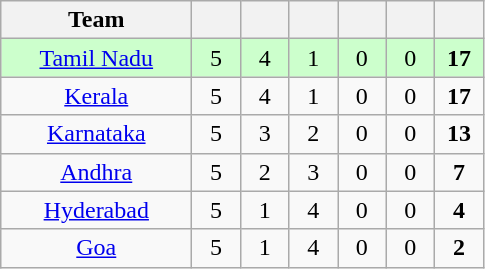<table class="wikitable" style="text-align:center">
<tr>
<th style="width:120px">Team</th>
<th style="width:25px"></th>
<th style="width:25px"></th>
<th style="width:25px"></th>
<th style="width:25px"></th>
<th style="width:25px"></th>
<th style="width:25px"></th>
</tr>
<tr style="background:#cfc;">
<td><a href='#'>Tamil Nadu</a></td>
<td>5</td>
<td>4</td>
<td>1</td>
<td>0</td>
<td>0</td>
<td><strong>17</strong></td>
</tr>
<tr>
<td><a href='#'>Kerala</a></td>
<td>5</td>
<td>4</td>
<td>1</td>
<td>0</td>
<td>0</td>
<td><strong>17</strong></td>
</tr>
<tr>
<td><a href='#'>Karnataka</a></td>
<td>5</td>
<td>3</td>
<td>2</td>
<td>0</td>
<td>0</td>
<td><strong>13</strong></td>
</tr>
<tr>
<td><a href='#'>Andhra</a></td>
<td>5</td>
<td>2</td>
<td>3</td>
<td>0</td>
<td>0</td>
<td><strong>7</strong></td>
</tr>
<tr>
<td><a href='#'>Hyderabad</a></td>
<td>5</td>
<td>1</td>
<td>4</td>
<td>0</td>
<td>0</td>
<td><strong>4</strong></td>
</tr>
<tr>
<td><a href='#'>Goa</a></td>
<td>5</td>
<td>1</td>
<td>4</td>
<td>0</td>
<td>0</td>
<td><strong>2</strong></td>
</tr>
</table>
